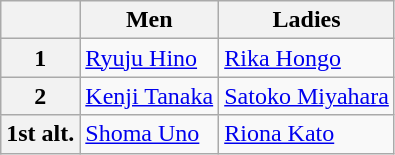<table class="wikitable">
<tr>
<th></th>
<th>Men</th>
<th>Ladies</th>
</tr>
<tr>
<th>1</th>
<td><a href='#'>Ryuju Hino</a></td>
<td><a href='#'>Rika Hongo</a></td>
</tr>
<tr>
<th>2</th>
<td><a href='#'>Kenji Tanaka</a></td>
<td><a href='#'>Satoko Miyahara</a></td>
</tr>
<tr>
<th>1st alt.</th>
<td><a href='#'>Shoma Uno</a></td>
<td><a href='#'>Riona Kato</a></td>
</tr>
</table>
